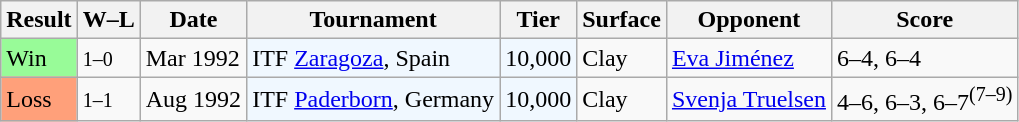<table class="sortable wikitable">
<tr>
<th>Result</th>
<th class=unsortable>W–L</th>
<th>Date</th>
<th>Tournament</th>
<th>Tier</th>
<th>Surface</th>
<th>Opponent</th>
<th class=unsortable>Score</th>
</tr>
<tr>
<td bgcolor="98FB98">Win</td>
<td><small>1–0</small></td>
<td>Mar 1992</td>
<td bgcolor="#f0f8ff">ITF <a href='#'>Zaragoza</a>, Spain</td>
<td bgcolor="#f0f8ff">10,000</td>
<td>Clay</td>
<td> <a href='#'>Eva Jiménez</a></td>
<td>6–4, 6–4</td>
</tr>
<tr>
<td bgcolor="FFA07A">Loss</td>
<td><small>1–1</small></td>
<td>Aug 1992</td>
<td bgcolor="#f0f8ff">ITF <a href='#'>Paderborn</a>, Germany</td>
<td bgcolor="#f0f8ff">10,000</td>
<td>Clay</td>
<td> <a href='#'>Svenja Truelsen</a></td>
<td>4–6, 6–3, 6–7<sup>(7–9)</sup></td>
</tr>
</table>
